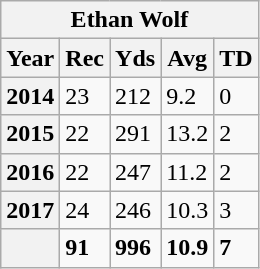<table class="wikitable sortable">
<tr>
<th colspan="5">Ethan Wolf</th>
</tr>
<tr>
<th>Year</th>
<th>Rec</th>
<th>Yds</th>
<th>Avg</th>
<th>TD</th>
</tr>
<tr>
<th>2014</th>
<td>23</td>
<td>212</td>
<td>9.2</td>
<td>0</td>
</tr>
<tr>
<th>2015</th>
<td>22</td>
<td>291</td>
<td>13.2</td>
<td>2</td>
</tr>
<tr>
<th>2016</th>
<td>22</td>
<td>247</td>
<td>11.2</td>
<td>2</td>
</tr>
<tr>
<th>2017</th>
<td>24</td>
<td>246</td>
<td>10.3</td>
<td>3</td>
</tr>
<tr>
<th><strong></strong></th>
<td><strong>91</strong></td>
<td><strong>996</strong></td>
<td><strong>10.9</strong></td>
<td><strong>7</strong></td>
</tr>
</table>
